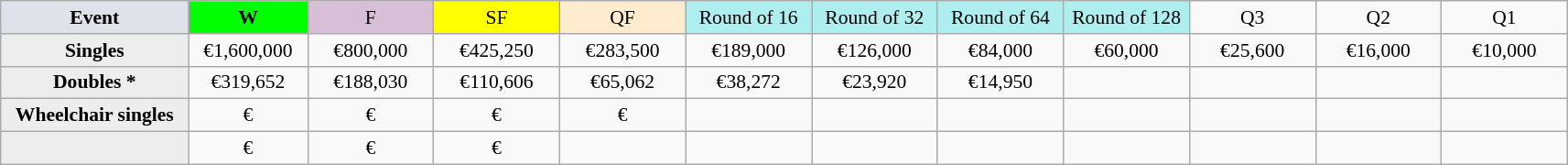<table class=wikitable style=font-size:90%;text-align:center>
<tr>
<td width=130 bgcolor=#dfe2e9><strong>Event</strong></td>
<td width=80 bgcolor=lime><strong>W</strong></td>
<td width=85 bgcolor=#D8BFD8>F</td>
<td width=85 bgcolor=#FFFF00>SF</td>
<td width=85 bgcolor=#ffebcd>QF</td>
<td width=85 bgcolor=#afeeee>Round of 16</td>
<td width=85 bgcolor=#afeeee>Round of 32</td>
<td width=85 bgcolor=#afeeee>Round of 64</td>
<td width=85 bgcolor=#afeeee>Round of 128</td>
<td width=85>Q3</td>
<td width=85>Q2</td>
<td width=85>Q1</td>
</tr>
<tr>
<td style="background:#ededed;"><strong>Singles</strong></td>
<td>€1,600,000</td>
<td>€800,000</td>
<td>€425,250</td>
<td>€283,500</td>
<td>€189,000</td>
<td>€126,000</td>
<td>€84,000</td>
<td>€60,000</td>
<td>€25,600</td>
<td>€16,000</td>
<td>€10,000</td>
</tr>
<tr>
<td style="background:#ededed;"><strong>Doubles *</strong></td>
<td>€319,652</td>
<td>€188,030</td>
<td>€110,606</td>
<td>€65,062</td>
<td>€38,272</td>
<td>€23,920</td>
<td>€14,950</td>
<td></td>
<td></td>
<td></td>
<td></td>
</tr>
<tr>
<td style="background:#ededed;"><strong>Wheelchair singles</strong></td>
<td>€</td>
<td>€</td>
<td>€</td>
<td>€</td>
<td></td>
<td></td>
<td></td>
<td></td>
<td></td>
<td></td>
<td></td>
</tr>
<tr>
<td style="background:#ededed;"><strong></strong></td>
<td>€</td>
<td>€</td>
<td>€</td>
<td></td>
<td></td>
<td></td>
<td></td>
<td></td>
<td></td>
<td></td>
<td></td>
</tr>
</table>
